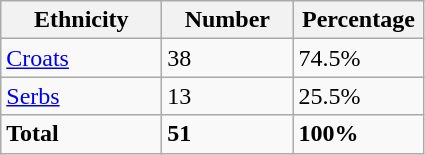<table class="wikitable">
<tr>
<th width="100px">Ethnicity</th>
<th width="80px">Number</th>
<th width="80px">Percentage</th>
</tr>
<tr>
<td><a href='#'>Croats</a></td>
<td>38</td>
<td>74.5%</td>
</tr>
<tr>
<td><a href='#'>Serbs</a></td>
<td>13</td>
<td>25.5%</td>
</tr>
<tr>
<td><strong>Total</strong></td>
<td><strong>51</strong></td>
<td><strong>100%</strong></td>
</tr>
</table>
